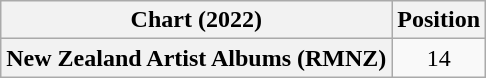<table class="wikitable sortable plainrowheaders">
<tr>
<th>Chart (2022)</th>
<th>Position</th>
</tr>
<tr>
<th scope="row">New Zealand Artist Albums (RMNZ)</th>
<td style="text-align:center;">14</td>
</tr>
</table>
